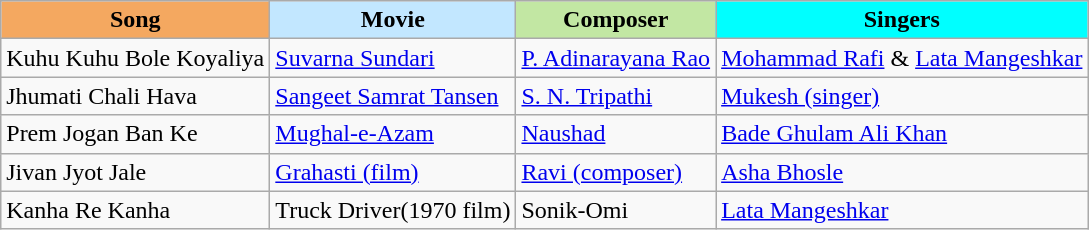<table class="wikitable sortable">
<tr>
<th style="background:#f4a860">Song</th>
<th style="background:#c2e7ff">Movie</th>
<th style="background:#c2e7a3">Composer</th>
<th style="background:#00ffff">Singers</th>
</tr>
<tr>
<td>Kuhu Kuhu Bole Koyaliya</td>
<td><a href='#'>Suvarna Sundari</a></td>
<td><a href='#'>P. Adinarayana Rao</a></td>
<td><a href='#'>Mohammad Rafi</a> & <a href='#'>Lata Mangeshkar</a></td>
</tr>
<tr>
<td>Jhumati Chali Hava</td>
<td><a href='#'>Sangeet Samrat Tansen</a></td>
<td><a href='#'>S. N. Tripathi</a></td>
<td><a href='#'>Mukesh (singer)</a></td>
</tr>
<tr>
<td>Prem Jogan Ban Ke</td>
<td><a href='#'>Mughal-e-Azam</a></td>
<td><a href='#'>Naushad</a></td>
<td><a href='#'>Bade Ghulam Ali Khan</a></td>
</tr>
<tr>
<td>Jivan Jyot Jale</td>
<td><a href='#'>Grahasti (film)</a></td>
<td><a href='#'>Ravi (composer)</a></td>
<td><a href='#'>Asha Bhosle</a></td>
</tr>
<tr>
<td>Kanha Re Kanha</td>
<td>Truck Driver(1970 film)</td>
<td>Sonik-Omi</td>
<td><a href='#'>Lata Mangeshkar</a></td>
</tr>
</table>
